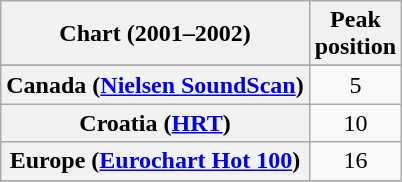<table class="wikitable sortable plainrowheaders" style="text-align:center">
<tr>
<th scope="col">Chart (2001–2002)</th>
<th scope="col">Peak<br>position</th>
</tr>
<tr>
</tr>
<tr>
<th scope="row">Canada (<a href='#'>Nielsen SoundScan</a>)</th>
<td>5</td>
</tr>
<tr>
<th scope="row">Croatia (<a href='#'>HRT</a>)</th>
<td>10</td>
</tr>
<tr>
<th scope="row">Europe (<a href='#'>Eurochart Hot 100</a>)</th>
<td>16</td>
</tr>
<tr>
</tr>
<tr>
</tr>
<tr>
</tr>
<tr>
</tr>
<tr>
</tr>
<tr>
</tr>
<tr>
</tr>
<tr>
</tr>
<tr>
</tr>
<tr>
</tr>
<tr>
</tr>
<tr>
</tr>
<tr>
</tr>
<tr>
</tr>
</table>
